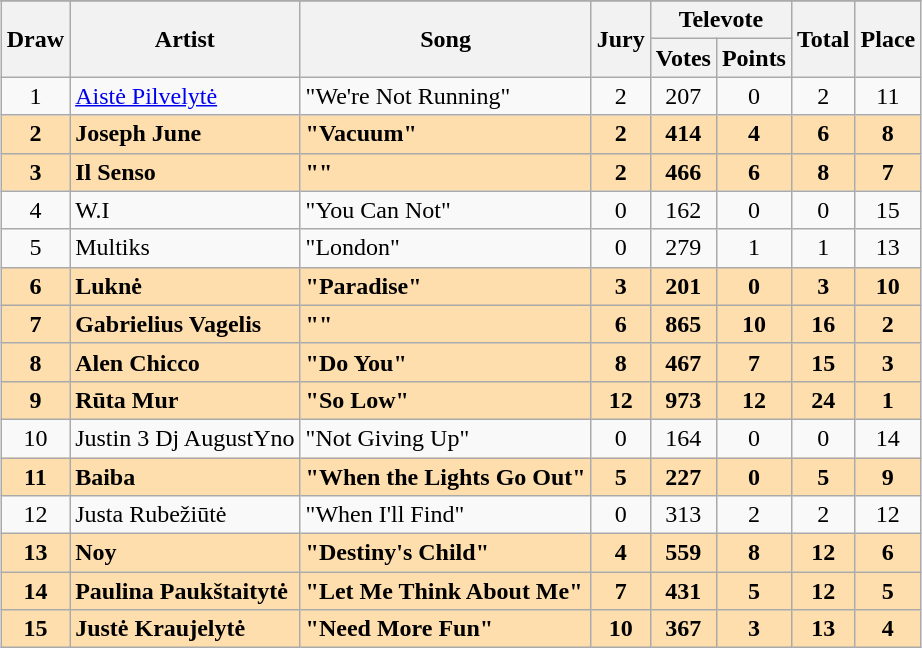<table class="sortable wikitable" style="margin: 1em auto 1em auto; text-align:center">
<tr>
</tr>
<tr>
<th rowspan="2">Draw</th>
<th rowspan="2">Artist</th>
<th rowspan="2">Song</th>
<th rowspan="2">Jury</th>
<th colspan="2">Televote</th>
<th rowspan="2">Total</th>
<th rowspan="2">Place</th>
</tr>
<tr>
<th>Votes</th>
<th>Points</th>
</tr>
<tr>
<td>1</td>
<td align="left"><a href='#'>Aistė Pilvelytė</a></td>
<td align="left">"We're Not Running"</td>
<td>2</td>
<td>207</td>
<td>0</td>
<td>2</td>
<td>11</td>
</tr>
<tr style="font-weight:bold; background:navajowhite;">
<td>2</td>
<td align="left">Joseph June</td>
<td align="left">"Vacuum"</td>
<td>2</td>
<td>414</td>
<td>4</td>
<td>6</td>
<td>8</td>
</tr>
<tr style="font-weight:bold; background:navajowhite;">
<td>3</td>
<td align="left">Il Senso</td>
<td align="left">""</td>
<td>2</td>
<td>466</td>
<td>6</td>
<td>8</td>
<td>7</td>
</tr>
<tr>
<td>4</td>
<td align="left">W.I</td>
<td align="left">"You Can Not"</td>
<td>0</td>
<td>162</td>
<td>0</td>
<td>0</td>
<td>15</td>
</tr>
<tr>
<td>5</td>
<td align="left">Multiks</td>
<td align="left">"London"</td>
<td>0</td>
<td>279</td>
<td>1</td>
<td>1</td>
<td>13</td>
</tr>
<tr style="font-weight:bold; background:navajowhite;">
<td>6</td>
<td align="left">Luknė</td>
<td align="left">"Paradise"</td>
<td>3</td>
<td>201</td>
<td>0</td>
<td>3</td>
<td>10</td>
</tr>
<tr style="font-weight:bold; background:navajowhite;">
<td>7</td>
<td align="left">Gabrielius Vagelis</td>
<td align="left">""</td>
<td>6</td>
<td>865</td>
<td>10</td>
<td>16</td>
<td>2</td>
</tr>
<tr style="font-weight:bold; background:navajowhite;">
<td>8</td>
<td align="left">Alen Chicco</td>
<td align="left">"Do You"</td>
<td>8</td>
<td>467</td>
<td>7</td>
<td>15</td>
<td>3</td>
</tr>
<tr style="font-weight:bold; background:navajowhite;">
<td>9</td>
<td align="left">Rūta Mur</td>
<td align="left">"So Low"</td>
<td>12</td>
<td>973</td>
<td>12</td>
<td>24</td>
<td>1</td>
</tr>
<tr>
<td>10</td>
<td align="left">Justin 3  Dj AugustYno</td>
<td align="left">"Not Giving Up"</td>
<td>0</td>
<td>164</td>
<td>0</td>
<td>0</td>
<td>14</td>
</tr>
<tr style="font-weight:bold; background:navajowhite;">
<td>11</td>
<td align="left">Baiba</td>
<td align="left">"When the Lights Go Out"</td>
<td>5</td>
<td>227</td>
<td>0</td>
<td>5</td>
<td>9</td>
</tr>
<tr>
<td>12</td>
<td align="left">Justa Rubežiūtė</td>
<td align="left">"When I'll Find"</td>
<td>0</td>
<td>313</td>
<td>2</td>
<td>2</td>
<td>12</td>
</tr>
<tr style="font-weight:bold; background:navajowhite;">
<td>13</td>
<td align="left">Noy</td>
<td align="left">"Destiny's Child"</td>
<td>4</td>
<td>559</td>
<td>8</td>
<td>12</td>
<td>6</td>
</tr>
<tr style="font-weight:bold; background:navajowhite;">
<td>14</td>
<td align="left">Paulina Paukštaitytė</td>
<td align="left">"Let Me Think About Me"</td>
<td>7</td>
<td>431</td>
<td>5</td>
<td>12</td>
<td>5</td>
</tr>
<tr style="font-weight:bold; background:navajowhite;">
<td>15</td>
<td align="left">Justė Kraujelytė</td>
<td align="left">"Need More Fun"</td>
<td>10</td>
<td>367</td>
<td>3</td>
<td>13</td>
<td>4</td>
</tr>
</table>
